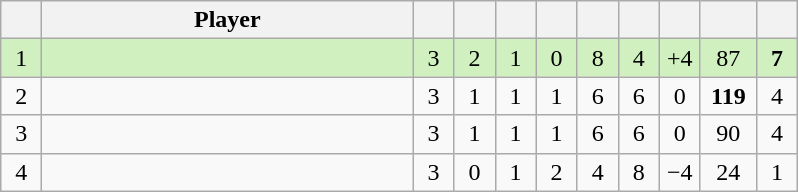<table class="wikitable" style="text-align:center; margin: 1em auto 1em auto, align:left">
<tr>
<th width=20></th>
<th width=240>Player</th>
<th width=20></th>
<th width=20></th>
<th width=20></th>
<th width=20></th>
<th width=20></th>
<th width=20></th>
<th width=20></th>
<th width=30></th>
<th width=20></th>
</tr>
<tr style="background:#D0F0C0;">
<td>1</td>
<td align=left></td>
<td>3</td>
<td>2</td>
<td>1</td>
<td>0</td>
<td>8</td>
<td>4</td>
<td>+4</td>
<td>87</td>
<td><strong>7</strong></td>
</tr>
<tr style=>
<td>2</td>
<td align=left></td>
<td>3</td>
<td>1</td>
<td>1</td>
<td>1</td>
<td>6</td>
<td>6</td>
<td>0</td>
<td><strong>119</strong></td>
<td>4</td>
</tr>
<tr style=>
<td>3</td>
<td align=left></td>
<td>3</td>
<td>1</td>
<td>1</td>
<td>1</td>
<td>6</td>
<td>6</td>
<td>0</td>
<td>90</td>
<td>4</td>
</tr>
<tr style=>
<td>4</td>
<td align=left></td>
<td>3</td>
<td>0</td>
<td>1</td>
<td>2</td>
<td>4</td>
<td>8</td>
<td>−4</td>
<td>24</td>
<td>1</td>
</tr>
</table>
